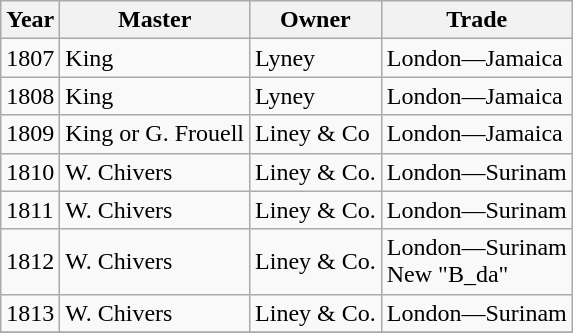<table class="sortable wikitable">
<tr>
<th>Year</th>
<th>Master</th>
<th>Owner</th>
<th>Trade</th>
</tr>
<tr>
<td>1807</td>
<td>King</td>
<td>Lyney</td>
<td>London—Jamaica</td>
</tr>
<tr>
<td>1808</td>
<td>King</td>
<td>Lyney</td>
<td>London—Jamaica</td>
</tr>
<tr>
<td>1809</td>
<td>King  or G. Frouell</td>
<td>Liney & Co</td>
<td>London—Jamaica</td>
</tr>
<tr>
<td>1810</td>
<td>W. Chivers</td>
<td>Liney & Co.</td>
<td>London—Surinam</td>
</tr>
<tr>
<td>1811</td>
<td>W. Chivers</td>
<td>Liney & Co.</td>
<td>London—Surinam</td>
</tr>
<tr>
<td>1812</td>
<td>W. Chivers</td>
<td>Liney & Co.</td>
<td>London—Surinam<br>New "B_da"</td>
</tr>
<tr>
<td>1813</td>
<td>W. Chivers</td>
<td>Liney & Co.</td>
<td>London—Surinam</td>
</tr>
<tr>
</tr>
</table>
